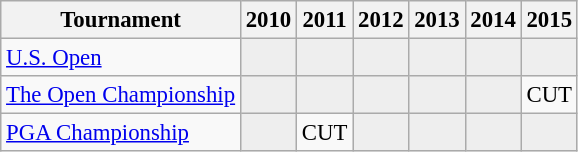<table class="wikitable" style="font-size:95%;text-align:center;">
<tr>
<th>Tournament</th>
<th>2010</th>
<th>2011</th>
<th>2012</th>
<th>2013</th>
<th>2014</th>
<th>2015</th>
</tr>
<tr>
<td align=left><a href='#'>U.S. Open</a></td>
<td style="background:#eeeeee;"></td>
<td style="background:#eeeeee;"></td>
<td style="background:#eeeeee;"></td>
<td style="background:#eeeeee;"></td>
<td style="background:#eeeeee;"></td>
<td style="background:#eeeeee;"></td>
</tr>
<tr>
<td align=left><a href='#'>The Open Championship</a></td>
<td style="background:#eeeeee;"></td>
<td style="background:#eeeeee;"></td>
<td style="background:#eeeeee;"></td>
<td style="background:#eeeeee;"></td>
<td style="background:#eeeeee;"></td>
<td>CUT</td>
</tr>
<tr>
<td align=left><a href='#'>PGA Championship</a></td>
<td style="background:#eeeeee;"></td>
<td>CUT</td>
<td style="background:#eeeeee;"></td>
<td style="background:#eeeeee;"></td>
<td style="background:#eeeeee;"></td>
<td style="background:#eeeeee;"></td>
</tr>
</table>
